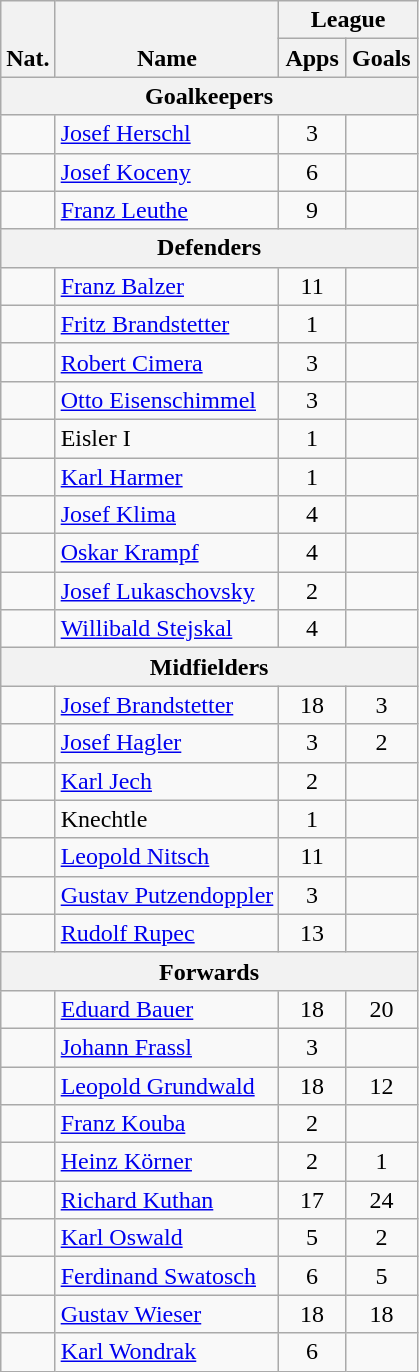<table class="wikitable" style="text-align:center">
<tr>
<th rowspan="2" valign="bottom">Nat.</th>
<th rowspan="2" valign="bottom">Name</th>
<th colspan="2" width="85">League</th>
</tr>
<tr>
<th>Apps</th>
<th>Goals</th>
</tr>
<tr>
<th colspan=13>Goalkeepers</th>
</tr>
<tr>
<td></td>
<td align="left"><a href='#'>Josef Herschl</a></td>
<td>3</td>
<td></td>
</tr>
<tr>
<td></td>
<td align="left"><a href='#'>Josef Koceny</a></td>
<td>6</td>
<td></td>
</tr>
<tr>
<td></td>
<td align="left"><a href='#'>Franz Leuthe</a></td>
<td>9</td>
<td></td>
</tr>
<tr>
<th colspan=13>Defenders</th>
</tr>
<tr>
<td></td>
<td align="left"><a href='#'>Franz Balzer</a></td>
<td>11</td>
<td></td>
</tr>
<tr>
<td></td>
<td align="left"><a href='#'>Fritz Brandstetter</a></td>
<td>1</td>
<td></td>
</tr>
<tr>
<td></td>
<td align="left"><a href='#'>Robert Cimera</a></td>
<td>3</td>
<td></td>
</tr>
<tr>
<td></td>
<td align="left"><a href='#'>Otto Eisenschimmel</a></td>
<td>3</td>
<td></td>
</tr>
<tr>
<td></td>
<td align="left">Eisler I</td>
<td>1</td>
<td></td>
</tr>
<tr>
<td></td>
<td align="left"><a href='#'>Karl Harmer</a></td>
<td>1</td>
<td></td>
</tr>
<tr>
<td></td>
<td align="left"><a href='#'>Josef Klima</a></td>
<td>4</td>
<td></td>
</tr>
<tr>
<td></td>
<td align="left"><a href='#'>Oskar Krampf</a></td>
<td>4</td>
<td></td>
</tr>
<tr>
<td></td>
<td align="left"><a href='#'>Josef Lukaschovsky</a></td>
<td>2</td>
<td></td>
</tr>
<tr>
<td></td>
<td align="left"><a href='#'>Willibald Stejskal</a></td>
<td>4</td>
<td></td>
</tr>
<tr>
<th colspan=13>Midfielders</th>
</tr>
<tr>
<td></td>
<td align="left"><a href='#'>Josef Brandstetter</a></td>
<td>18</td>
<td>3</td>
</tr>
<tr>
<td></td>
<td align="left"><a href='#'>Josef Hagler</a></td>
<td>3</td>
<td>2</td>
</tr>
<tr>
<td></td>
<td align="left"><a href='#'>Karl Jech</a></td>
<td>2</td>
<td></td>
</tr>
<tr>
<td></td>
<td align="left">Knechtle</td>
<td>1</td>
<td></td>
</tr>
<tr>
<td></td>
<td align="left"><a href='#'>Leopold Nitsch</a></td>
<td>11</td>
<td></td>
</tr>
<tr>
<td></td>
<td align="left"><a href='#'>Gustav Putzendoppler</a></td>
<td>3</td>
<td></td>
</tr>
<tr>
<td></td>
<td align="left"><a href='#'>Rudolf Rupec</a></td>
<td>13</td>
<td></td>
</tr>
<tr>
<th colspan=13>Forwards</th>
</tr>
<tr>
<td></td>
<td align="left"><a href='#'>Eduard Bauer</a></td>
<td>18</td>
<td>20</td>
</tr>
<tr>
<td></td>
<td align="left"><a href='#'>Johann Frassl</a></td>
<td>3</td>
<td></td>
</tr>
<tr>
<td></td>
<td align="left"><a href='#'>Leopold Grundwald</a></td>
<td>18</td>
<td>12</td>
</tr>
<tr>
<td></td>
<td align="left"><a href='#'>Franz Kouba</a></td>
<td>2</td>
<td></td>
</tr>
<tr>
<td></td>
<td align="left"><a href='#'>Heinz Körner</a></td>
<td>2</td>
<td>1</td>
</tr>
<tr>
<td></td>
<td align="left"><a href='#'>Richard Kuthan</a></td>
<td>17</td>
<td>24</td>
</tr>
<tr>
<td></td>
<td align="left"><a href='#'>Karl Oswald</a></td>
<td>5</td>
<td>2</td>
</tr>
<tr>
<td></td>
<td align="left"><a href='#'>Ferdinand Swatosch</a></td>
<td>6</td>
<td>5</td>
</tr>
<tr>
<td></td>
<td align="left"><a href='#'>Gustav Wieser</a></td>
<td>18</td>
<td>18</td>
</tr>
<tr>
<td></td>
<td align="left"><a href='#'>Karl Wondrak</a></td>
<td>6</td>
<td></td>
</tr>
</table>
